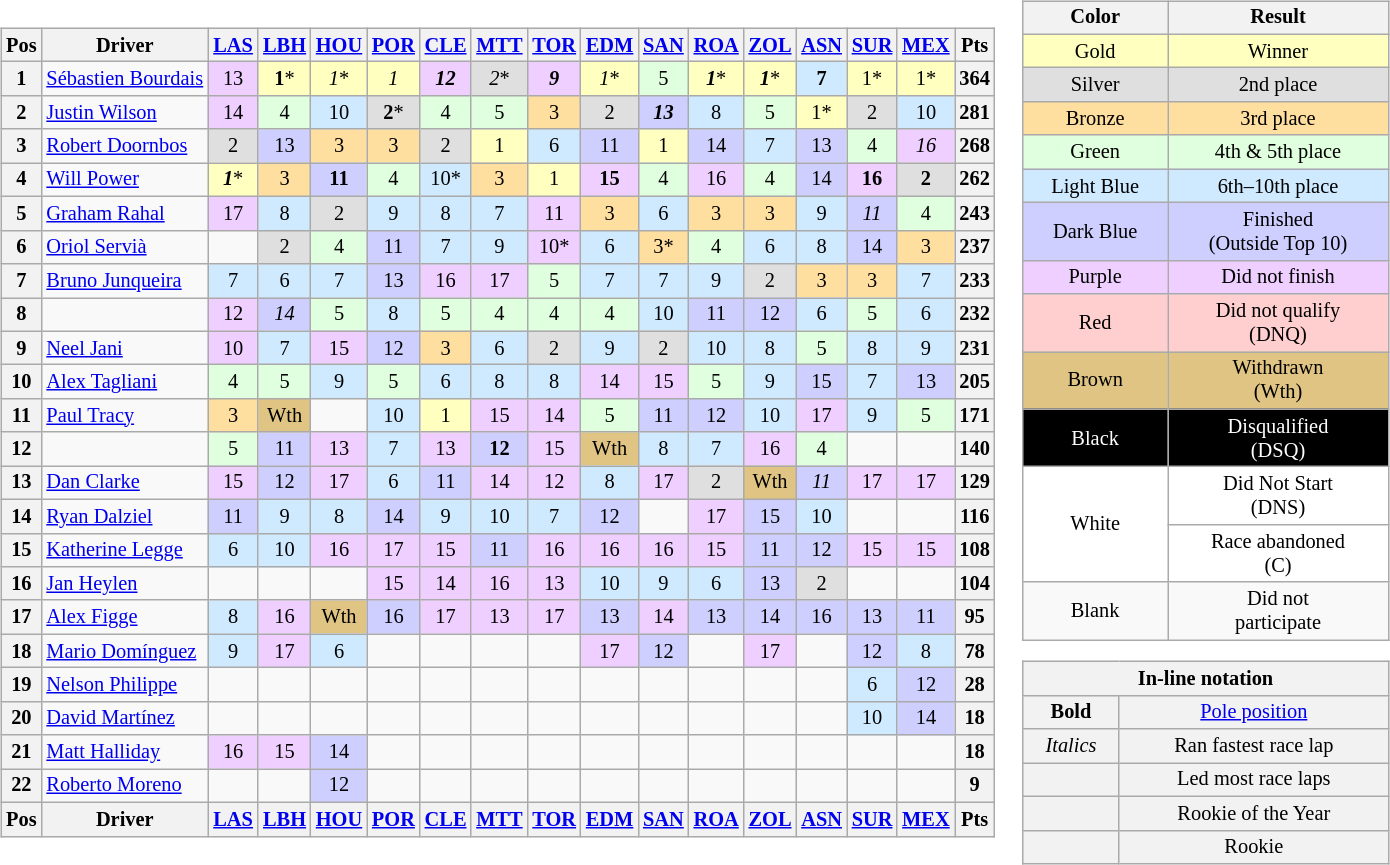<table>
<tr>
<td><br><table class="wikitable" style="font-size: 85%;">
<tr valign="top">
<th valign="middle">Pos</th>
<th valign="middle">Driver</th>
<th width="27"><a href='#'>LAS</a> </th>
<th width="27"><a href='#'>LBH</a> </th>
<th width="27"><a href='#'>HOU</a> </th>
<th width="27"><a href='#'>POR</a> </th>
<th width="27"><a href='#'>CLE</a> </th>
<th width="27"><a href='#'>MTT</a> </th>
<th width="27"><a href='#'>TOR</a> </th>
<th width="27"><a href='#'>EDM</a> </th>
<th width="27"><a href='#'>SAN</a> </th>
<th width="27"><a href='#'>ROA</a> </th>
<th width="27"><a href='#'>ZOL</a> </th>
<th width="27"><a href='#'>ASN</a> </th>
<th width="27"><a href='#'>SUR</a> </th>
<th width="27"><a href='#'>MEX</a> </th>
<th valign="middle">Pts</th>
</tr>
<tr>
<th>1</th>
<td> <a href='#'>Sébastien Bourdais</a></td>
<td style="background:#efcfff; text-align:center;">13</td>
<td style="background:#ffffbf; text-align:center;"><strong>1</strong>*</td>
<td style="background:#ffffbf; text-align:center;"><em>1</em>*</td>
<td style="background:#ffffbf; text-align:center;"><em>1</em></td>
<td style="background:#efcfff; text-align:center;"><strong><em>12</em></strong></td>
<td style="background:#dfdfdf; text-align:center;"><em>2</em>*</td>
<td style="background:#efcfff; text-align:center;"><strong><em>9</em></strong></td>
<td style="background:#ffffbf; text-align:center;"><em>1</em>*</td>
<td style="background:#dfffdf; text-align:center;">5</td>
<td style="background:#ffffbf; text-align:center;"><strong><em>1</em></strong>*</td>
<td style="background:#ffffbf; text-align:center;"><strong><em>1</em></strong>*</td>
<td style="background:#cfeaff; text-align:center;"><strong>7</strong></td>
<td style="background:#ffffbf; text-align:center;">1*</td>
<td style="background:#ffffbf; text-align:center;">1*</td>
<th>364</th>
</tr>
<tr>
<th>2</th>
<td> <a href='#'>Justin Wilson</a></td>
<td style="background:#efcfff; text-align:center;">14</td>
<td style="background:#dfffdf; text-align:center;">4</td>
<td style="background:#cfeaff; text-align:center;">10</td>
<td style="background:#dfdfdf; text-align:center;"><strong>2</strong>*</td>
<td style="background:#dfffdf; text-align:center;">4</td>
<td style="background:#dfffdf; text-align:center;">5</td>
<td style="background:#ffdf9f; text-align:center;">3</td>
<td style="background:#dfdfdf; text-align:center;">2</td>
<td style="background:#cfcfff; text-align:center;"><strong><em>13</em></strong></td>
<td style="background:#cfeaff; text-align:center;">8</td>
<td style="background:#dfffdf; text-align:center;">5</td>
<td style="background:#ffffbf; text-align:center;">1*</td>
<td style="background:#dfdfdf; text-align:center;">2</td>
<td style="background:#cfeaff; text-align:center;">10</td>
<th>281</th>
</tr>
<tr>
<th>3</th>
<td> <a href='#'>Robert Doornbos</a> </td>
<td style="background:#dfdfdf; text-align:center;">2</td>
<td style="background:#cfcfff; text-align:center;">13</td>
<td style="background:#ffdf9f; text-align:center;">3</td>
<td style="background:#ffdf9f; text-align:center;">3</td>
<td style="background:#dfdfdf; text-align:center;">2</td>
<td style="background:#ffffbf; text-align:center;">1</td>
<td style="background:#cfeaff; text-align:center;">6</td>
<td style="background:#cfcfff; text-align:center;">11</td>
<td style="background:#ffffbf; text-align:center;">1</td>
<td style="background:#cfcfff; text-align:center;">14</td>
<td style="background:#cfeaff; text-align:center;">7</td>
<td style="background:#cfcfff; text-align:center;">13</td>
<td style="background:#dfffdf; text-align:center;">4</td>
<td style="background:#efcfff; text-align:center;"><em>16</em></td>
<th>268</th>
</tr>
<tr>
<th>4</th>
<td> <a href='#'>Will Power</a></td>
<td style="background:#ffffbf; text-align:center;"><strong><em>1</em></strong>*</td>
<td style="background:#ffdf9f; text-align:center;">3</td>
<td style="background:#cfcfff; text-align:center;"><strong>11</strong></td>
<td style="background:#dfffdf; text-align:center;">4</td>
<td style="background:#cfeaff; text-align:center;">10*</td>
<td style="background:#ffdf9f; text-align:center;">3</td>
<td style="background:#ffffbf; text-align:center;">1</td>
<td style="background:#efcfff; text-align:center;"><strong>15</strong></td>
<td style="background:#dfffdf; text-align:center;">4</td>
<td style="background:#efcfff; text-align:center;">16</td>
<td style="background:#dfffdf; text-align:center;">4</td>
<td style="background:#cfcfff; text-align:center;">14</td>
<td style="background:#efcfff; text-align:center;"><strong>16</strong></td>
<td style="background:#dfdfdf; text-align:center;"><strong>2</strong></td>
<th>262</th>
</tr>
<tr>
<th>5</th>
<td> <a href='#'>Graham Rahal</a> </td>
<td style="background:#efcfff; text-align:center;">17</td>
<td style="background:#cfeaff; text-align:center;">8</td>
<td style="background:#dfdfdf; text-align:center;">2</td>
<td style="background:#cfeaff; text-align:center;">9</td>
<td style="background:#cfeaff; text-align:center;">8</td>
<td style="background:#cfeaff; text-align:center;">7</td>
<td style="background:#efcfff; text-align:center;">11</td>
<td style="background:#ffdf9f; text-align:center;">3</td>
<td style="background:#cfeaff; text-align:center;">6</td>
<td style="background:#ffdf9f; text-align:center;">3</td>
<td style="background:#ffdf9f; text-align:center;">3</td>
<td style="background:#cfeaff; text-align:center;">9</td>
<td style="background:#cfcfff; text-align:center;"><em>11</em></td>
<td style="background:#dfffdf; text-align:center;">4</td>
<th>243</th>
</tr>
<tr>
<th>6</th>
<td> <a href='#'>Oriol Servià</a></td>
<td></td>
<td style="background:#dfdfdf; text-align:center;">2</td>
<td style="background:#dfffdf; text-align:center;">4</td>
<td style="background:#cfcfff; text-align:center;">11</td>
<td style="background:#cfeaff; text-align:center;">7</td>
<td style="background:#cfeaff; text-align:center;">9</td>
<td style="background:#efcfff; text-align:center;">10*</td>
<td style="background:#cfeaff; text-align:center;">6</td>
<td style="background:#ffdf9f; text-align:center;">3*</td>
<td style="background:#dfffdf; text-align:center;">4</td>
<td style="background:#cfeaff; text-align:center;">6</td>
<td style="background:#cfeaff; text-align:center;">8</td>
<td style="background:#cfcfff; text-align:center;">14</td>
<td style="background:#ffdf9f; text-align:center;">3</td>
<th>237</th>
</tr>
<tr>
<th>7</th>
<td> <a href='#'>Bruno Junqueira</a></td>
<td style="background:#cfeaff; text-align:center;">7</td>
<td style="background:#cfeaff; text-align:center;">6</td>
<td style="background:#cfeaff; text-align:center;">7</td>
<td style="background:#cfcfff; text-align:center;">13</td>
<td style="background:#efcfff; text-align:center;">16</td>
<td style="background:#efcfff; text-align:center;">17</td>
<td style="background:#dfffdf; text-align:center;">5</td>
<td style="background:#cfeaff; text-align:center;">7</td>
<td style="background:#cfeaff; text-align:center;">7</td>
<td style="background:#cfeaff; text-align:center;">9</td>
<td style="background:#dfdfdf; text-align:center;">2</td>
<td style="background:#ffdf9f; text-align:center;">3</td>
<td style="background:#ffdf9f; text-align:center;">3</td>
<td style="background:#cfeaff; text-align:center;">7</td>
<th>233</th>
</tr>
<tr>
<th>8</th>
<td></td>
<td style="background:#efcfff; text-align:center;">12</td>
<td style="background:#cfcfff; text-align:center;"><em>14</em></td>
<td style="background:#dfffdf; text-align:center;">5</td>
<td style="background:#cfeaff; text-align:center;">8</td>
<td style="background:#dfffdf; text-align:center;">5</td>
<td style="background:#dfffdf; text-align:center;">4</td>
<td style="background:#dfffdf; text-align:center;">4</td>
<td style="background:#dfffdf; text-align:center;">4</td>
<td style="background:#cfeaff; text-align:center;">10</td>
<td style="background:#cfcfff; text-align:center;">11</td>
<td style="background:#cfcfff; text-align:center;">12</td>
<td style="background:#cfeaff; text-align:center;">6</td>
<td style="background:#dfffdf; text-align:center;">5</td>
<td style="background:#cfeaff; text-align:center;">6</td>
<th>232</th>
</tr>
<tr>
<th>9</th>
<td> <a href='#'>Neel Jani</a> </td>
<td style="background:#efcfff; text-align:center;">10</td>
<td style="background:#cfeaff; text-align:center;">7</td>
<td style="background:#efcfff; text-align:center;">15</td>
<td style="background:#cfcfff; text-align:center;">12</td>
<td style="background:#ffdf9f; text-align:center;">3</td>
<td style="background:#cfeaff; text-align:center;">6</td>
<td style="background:#dfdfdf; text-align:center;">2</td>
<td style="background:#cfeaff; text-align:center;">9</td>
<td style="background:#dfdfdf; text-align:center;">2</td>
<td style="background:#cfeaff; text-align:center;">10</td>
<td style="background:#cfeaff; text-align:center;">8</td>
<td style="background:#dfffdf; text-align:center;">5</td>
<td style="background:#cfeaff; text-align:center;">8</td>
<td style="background:#cfeaff; text-align:center;">9</td>
<th>231</th>
</tr>
<tr>
<th>10</th>
<td> <a href='#'>Alex Tagliani</a></td>
<td style="background:#dfffdf; text-align:center;">4</td>
<td style="background:#dfffdf; text-align:center;">5</td>
<td style="background:#cfeaff; text-align:center;">9</td>
<td style="background:#dfffdf; text-align:center;">5</td>
<td style="background:#cfeaff; text-align:center;">6</td>
<td style="background:#cfeaff; text-align:center;">8</td>
<td style="background:#cfeaff; text-align:center;">8</td>
<td style="background:#efcfff; text-align:center;">14</td>
<td style="background:#efcfff; text-align:center;">15</td>
<td style="background:#dfffdf; text-align:center;">5</td>
<td style="background:#cfeaff; text-align:center;">9</td>
<td style="background:#cfcfff; text-align:center;">15</td>
<td style="background:#cfeaff; text-align:center;">7</td>
<td style="background:#cfcfff; text-align:center;">13</td>
<th>205</th>
</tr>
<tr>
<th>11</th>
<td> <a href='#'>Paul Tracy</a></td>
<td style="background:#ffdf9f; text-align:center;">3</td>
<td style="background:#DFC484;" align=center>Wth</td>
<td></td>
<td style="background:#cfeaff; text-align:center;">10</td>
<td style="background:#ffffbf; text-align:center;">1</td>
<td style="background:#efcfff; text-align:center;">15</td>
<td style="background:#efcfff; text-align:center;">14</td>
<td style="background:#dfffdf; text-align:center;">5</td>
<td style="background:#cfcfff; text-align:center;">11</td>
<td style="background:#cfcfff; text-align:center;">12</td>
<td style="background:#cfeaff; text-align:center;">10</td>
<td style="background:#efcfff; text-align:center;">17</td>
<td style="background:#cfeaff; text-align:center;">9</td>
<td style="background:#dfffdf; text-align:center;">5</td>
<th>171</th>
</tr>
<tr>
<th>12</th>
<td></td>
<td style="background:#dfffdf; text-align:center;">5</td>
<td style="background:#cfcfff; text-align:center;">11</td>
<td style="background:#efcfff; text-align:center;">13</td>
<td style="background:#cfeaff; text-align:center;">7</td>
<td style="background:#efcfff; text-align:center;">13</td>
<td style="background:#cfcfff; text-align:center;"><strong>12</strong></td>
<td style="background:#efcfff; text-align:center;">15</td>
<td style="background:#DFC484;" align=center>Wth</td>
<td style="background:#cfeaff; text-align:center;">8</td>
<td style="background:#cfeaff; text-align:center;">7</td>
<td style="background:#efcfff; text-align:center;">16</td>
<td style="background:#dfffdf; text-align:center;">4</td>
<td></td>
<td></td>
<th>140</th>
</tr>
<tr>
<th>13</th>
<td> <a href='#'>Dan Clarke</a></td>
<td style="background:#efcfff; text-align:center;">15</td>
<td style="background:#cfcfff; text-align:center;">12</td>
<td style="background:#efcfff; text-align:center;">17</td>
<td style="background:#cfeaff; text-align:center;">6</td>
<td style="background:#cfcfff; text-align:center;">11</td>
<td style="background:#efcfff; text-align:center;">14</td>
<td style="background:#efcfff; text-align:center;">12</td>
<td style="background:#cfeaff; text-align:center;">8</td>
<td style="background:#efcfff; text-align:center;">17</td>
<td style="background:#dfdfdf; text-align:center;">2</td>
<td style="background:#DFC484;" align=center>Wth</td>
<td style="background:#cfcfff; text-align:center;"><em>11</em></td>
<td style="background:#efcfff; text-align:center;">17</td>
<td style="background:#efcfff; text-align:center;">17</td>
<th>129</th>
</tr>
<tr>
<th>14</th>
<td> <a href='#'>Ryan Dalziel</a> </td>
<td style="background:#cfcfff; text-align:center;">11</td>
<td style="background:#cfeaff; text-align:center;">9</td>
<td style="background:#cfeaff; text-align:center;">8</td>
<td style="background:#cfcfff; text-align:center;">14</td>
<td style="background:#cfeaff; text-align:center;">9</td>
<td style="background:#cfeaff; text-align:center;">10</td>
<td style="background:#cfeaff; text-align:center;">7</td>
<td style="background:#cfcfff; text-align:center;">12</td>
<td></td>
<td style="background:#efcfff; text-align:center;">17</td>
<td style="background:#cfcfff; text-align:center;">15</td>
<td style="background:#cfeaff; text-align:center;">10</td>
<td></td>
<td></td>
<th>116</th>
</tr>
<tr>
<th>15</th>
<td> <a href='#'>Katherine Legge</a></td>
<td style="background:#cfeaff; text-align:center;">6</td>
<td style="background:#cfeaff; text-align:center;">10</td>
<td style="background:#efcfff; text-align:center;">16</td>
<td style="background:#efcfff; text-align:center;">17</td>
<td style="background:#efcfff; text-align:center;">15</td>
<td style="background:#cfcfff; text-align:center;">11</td>
<td style="background:#efcfff; text-align:center;">16</td>
<td style="background:#efcfff; text-align:center;">16</td>
<td style="background:#efcfff; text-align:center;">16</td>
<td style="background:#efcfff; text-align:center;">15</td>
<td style="background:#cfcfff; text-align:center;">11</td>
<td style="background:#cfcfff; text-align:center;">12</td>
<td style="background:#efcfff; text-align:center;">15</td>
<td style="background:#efcfff; text-align:center;">15</td>
<th>108</th>
</tr>
<tr>
<th>16</th>
<td> <a href='#'>Jan Heylen</a></td>
<td></td>
<td></td>
<td></td>
<td style="background:#efcfff; text-align:center;">15</td>
<td style="background:#efcfff; text-align:center;">14</td>
<td style="background:#efcfff; text-align:center;">16</td>
<td style="background:#efcfff; text-align:center;">13</td>
<td style="background:#cfeaff; text-align:center;">10</td>
<td style="background:#cfeaff; text-align:center;">9</td>
<td style="background:#cfeaff; text-align:center;">6</td>
<td style="background:#cfcfff; text-align:center;">13</td>
<td style="background:#dfdfdf; text-align:center;">2</td>
<td></td>
<td></td>
<th>104</th>
</tr>
<tr>
<th>17</th>
<td> <a href='#'>Alex Figge</a> </td>
<td style="background:#cfeaff; text-align:center;">8</td>
<td style="background:#efcfff; text-align:center;">16</td>
<td style="background:#DFC484;" align=center>Wth</td>
<td style="background:#cfcfff; text-align:center;">16</td>
<td style="background:#efcfff; text-align:center;">17</td>
<td style="background:#efcfff; text-align:center;">13</td>
<td style="background:#efcfff; text-align:center;">17</td>
<td style="background:#cfcfff; text-align:center;">13</td>
<td style="background:#efcfff; text-align:center;">14</td>
<td style="background:#cfcfff; text-align:center;">13</td>
<td style="background:#cfcfff; text-align:center;">14</td>
<td style="background:#cfcfff; text-align:center;">16</td>
<td style="background:#cfcfff; text-align:center;">13</td>
<td style="background:#cfcfff; text-align:center;">11</td>
<th>95</th>
</tr>
<tr>
<th>18</th>
<td> <a href='#'>Mario Domínguez</a></td>
<td style="background:#cfeaff; text-align:center;">9</td>
<td style="background:#efcfff; text-align:center;">17</td>
<td style="background:#cfeaff; text-align:center;">6</td>
<td></td>
<td></td>
<td></td>
<td></td>
<td style="background:#efcfff; text-align:center;">17</td>
<td style="background:#cfcfff; text-align:center;">12</td>
<td></td>
<td style="background:#efcfff; text-align:center;">17</td>
<td></td>
<td style="background:#cfcfff; text-align:center;">12</td>
<td style="background:#cfeaff; text-align:center;">8</td>
<th>78</th>
</tr>
<tr>
<th>19</th>
<td> <a href='#'>Nelson Philippe</a></td>
<td></td>
<td></td>
<td></td>
<td></td>
<td></td>
<td></td>
<td></td>
<td></td>
<td></td>
<td></td>
<td></td>
<td></td>
<td style="background:#cfeaff; text-align:center;">6</td>
<td style="background:#cfcfff; text-align:center;">12</td>
<th>28</th>
</tr>
<tr>
<th>20</th>
<td> <a href='#'>David Martínez</a> </td>
<td></td>
<td></td>
<td></td>
<td></td>
<td></td>
<td></td>
<td></td>
<td></td>
<td></td>
<td></td>
<td></td>
<td></td>
<td style="background:#cfeaff; text-align:center;">10</td>
<td style="background:#cfcfff; text-align:center;">14</td>
<th>18</th>
</tr>
<tr>
<th>21</th>
<td> <a href='#'>Matt Halliday</a> </td>
<td style="background:#efcfff; text-align:center;">16</td>
<td style="background:#efcfff; text-align:center;">15</td>
<td style="background:#cfcfff; text-align:center;">14</td>
<td></td>
<td></td>
<td></td>
<td></td>
<td></td>
<td></td>
<td></td>
<td></td>
<td></td>
<td></td>
<td></td>
<th>18</th>
</tr>
<tr>
<th>22</th>
<td> <a href='#'>Roberto Moreno</a></td>
<td></td>
<td></td>
<td style="background:#cfcfff; text-align:center;">12</td>
<td></td>
<td></td>
<td></td>
<td></td>
<td></td>
<td></td>
<td></td>
<td></td>
<td></td>
<td></td>
<td></td>
<th>9</th>
</tr>
<tr valign=top>
<th valign="middle">Pos</th>
<th valign="middle">Driver</th>
<th width="27"><a href='#'>LAS</a> </th>
<th width="27"><a href='#'>LBH</a> </th>
<th width="27"><a href='#'>HOU</a> </th>
<th width="27"><a href='#'>POR</a> </th>
<th width="27"><a href='#'>CLE</a> </th>
<th width="27"><a href='#'>MTT</a> </th>
<th width="27"><a href='#'>TOR</a> </th>
<th width="27"><a href='#'>EDM</a> </th>
<th width="27"><a href='#'>SAN</a> </th>
<th width="27"><a href='#'>ROA</a> </th>
<th width="27"><a href='#'>ZOL</a> </th>
<th width="27"><a href='#'>ASN</a> </th>
<th width="27"><a href='#'>SUR</a> </th>
<th width="27"><a href='#'>MEX</a> </th>
<th valign="middle">Pts</th>
</tr>
</table>
</td>
<td valign="top"><br><table style="font-size:85%; text-align:center; width: 18em;" class="wikitable">
<tr>
<th>Color</th>
<th>Result</th>
</tr>
<tr style="background:#FFFFBF;">
<td>Gold</td>
<td>Winner</td>
</tr>
<tr style="background:#DFDFDF;">
<td>Silver</td>
<td>2nd place</td>
</tr>
<tr style="background:#FFDF9F;">
<td>Bronze</td>
<td>3rd place</td>
</tr>
<tr style="background:#DFFFDF;">
<td>Green</td>
<td>4th & 5th place</td>
</tr>
<tr style="background:#CFEAFF;">
<td>Light Blue</td>
<td>6th–10th place</td>
</tr>
<tr style="background:#CFCFFF;">
<td>Dark Blue</td>
<td>Finished<br>(Outside Top 10)</td>
</tr>
<tr style="background:#EFCFFF;">
<td>Purple</td>
<td>Did not finish</td>
</tr>
<tr style="background:#FFCFCF;">
<td>Red</td>
<td>Did not qualify<br>(DNQ)</td>
</tr>
<tr style="background:#DFC484;">
<td>Brown</td>
<td>Withdrawn<br>(Wth)</td>
</tr>
<tr style="background:#000000; color:white;">
<td>Black</td>
<td>Disqualified<br>(DSQ)</td>
</tr>
<tr style="background:#FFFFFF;">
<td rowspan=2>White</td>
<td>Did Not Start<br>(DNS)</td>
</tr>
<tr style="background:#FFFFFF;">
<td>Race abandoned<br>(C)</td>
</tr>
<tr>
<td>Blank</td>
<td>Did not<br>participate</td>
</tr>
</table>
<table style="font-size:85%; text-align:center; width: 18em;" class="wikitable">
<tr>
<td style="background:#F2F2F2;" align=center colspan=2><strong>In-line notation</strong></td>
</tr>
<tr>
<td style="background:#F2F2F2;" align=center><strong>Bold</strong></td>
<td style="background:#F2F2F2;" align=center><a href='#'>Pole position</a></td>
</tr>
<tr>
<td style="background:#F2F2F2;" align=center><em>Italics</em></td>
<td style="background:#F2F2F2;" align=center>Ran fastest race lap</td>
</tr>
<tr>
<td style="background:#F2F2F2;" align=center></td>
<td style="background:#F2F2F2;" align=center>Led most race laps</td>
</tr>
<tr>
<td style="background-color:#F2F2F2"></td>
<td style="background-color:#F2F2F2">Rookie of the Year</td>
</tr>
<tr>
<td style="background-color:#F2F2F2"></td>
<td style="background-color:#F2F2F2">Rookie</td>
</tr>
</table>
</td>
</tr>
</table>
